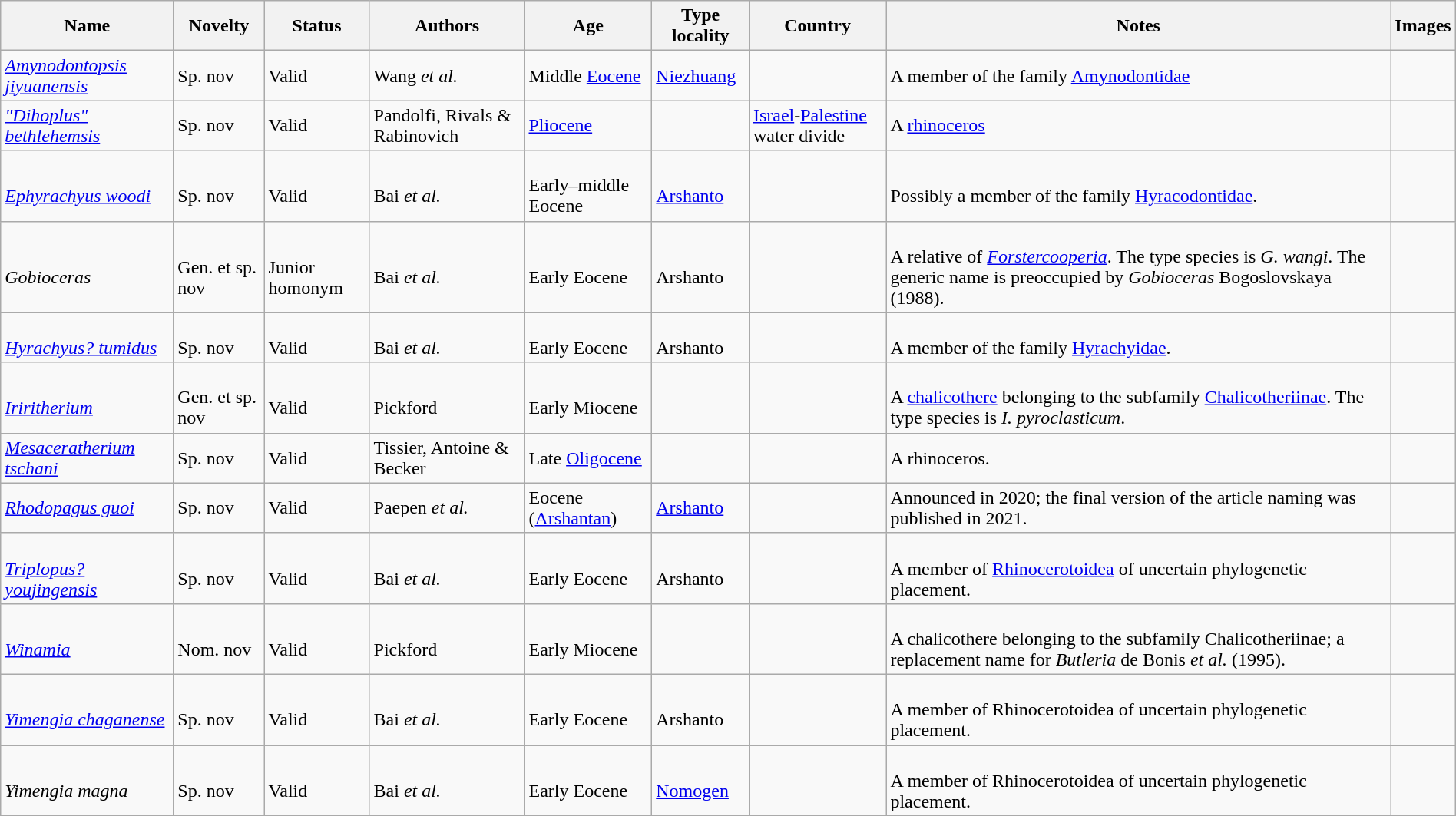<table class="wikitable sortable" align="center" width="100%">
<tr>
<th>Name</th>
<th>Novelty</th>
<th>Status</th>
<th>Authors</th>
<th>Age</th>
<th>Type locality</th>
<th>Country</th>
<th>Notes</th>
<th>Images</th>
</tr>
<tr>
<td><em><a href='#'>Amynodontopsis jiyuanensis</a></em></td>
<td>Sp. nov</td>
<td>Valid</td>
<td>Wang <em>et al.</em></td>
<td>Middle <a href='#'>Eocene</a></td>
<td><a href='#'>Niezhuang</a></td>
<td></td>
<td>A member of the family <a href='#'>Amynodontidae</a></td>
<td></td>
</tr>
<tr>
<td><em><a href='#'>"Dihoplus" bethlehemsis</a></em></td>
<td>Sp. nov</td>
<td>Valid</td>
<td>Pandolfi, Rivals & Rabinovich</td>
<td><a href='#'>Pliocene</a></td>
<td></td>
<td><a href='#'>Israel</a>-<a href='#'>Palestine</a> water divide</td>
<td>A <a href='#'>rhinoceros</a></td>
<td></td>
</tr>
<tr>
<td><br><em><a href='#'>Ephyrachyus woodi</a></em></td>
<td><br>Sp. nov</td>
<td><br>Valid</td>
<td><br>Bai <em>et al.</em></td>
<td><br>Early–middle Eocene</td>
<td><br><a href='#'>Arshanto</a></td>
<td><br></td>
<td><br>Possibly a member of the family <a href='#'>Hyracodontidae</a>.</td>
<td></td>
</tr>
<tr>
<td><br><em>Gobioceras</em></td>
<td><br>Gen. et sp. nov</td>
<td><br>Junior homonym</td>
<td><br>Bai <em>et al.</em></td>
<td><br>Early Eocene</td>
<td><br>Arshanto</td>
<td><br></td>
<td><br>A relative of <em><a href='#'>Forstercooperia</a></em>. The type species is <em>G. wangi</em>. The generic name is preoccupied by <em>Gobioceras</em> Bogoslovskaya (1988).</td>
<td></td>
</tr>
<tr>
<td><br><em><a href='#'>Hyrachyus? tumidus</a></em></td>
<td><br>Sp. nov</td>
<td><br>Valid</td>
<td><br>Bai <em>et al.</em></td>
<td><br>Early Eocene</td>
<td><br>Arshanto</td>
<td><br></td>
<td><br>A member of the family <a href='#'>Hyrachyidae</a>.</td>
<td></td>
</tr>
<tr>
<td><br><em><a href='#'>Iriritherium</a></em></td>
<td><br>Gen. et sp. nov</td>
<td><br>Valid</td>
<td><br>Pickford</td>
<td><br>Early Miocene</td>
<td></td>
<td><br></td>
<td><br>A <a href='#'>chalicothere</a> belonging to the subfamily <a href='#'>Chalicotheriinae</a>. The type species is <em>I. pyroclasticum</em>.</td>
<td></td>
</tr>
<tr>
<td><em><a href='#'>Mesaceratherium tschani</a></em></td>
<td>Sp. nov</td>
<td>Valid</td>
<td>Tissier, Antoine & Becker</td>
<td>Late <a href='#'>Oligocene</a></td>
<td></td>
<td></td>
<td>A rhinoceros.</td>
<td></td>
</tr>
<tr>
<td><em><a href='#'>Rhodopagus guoi</a></em></td>
<td>Sp. nov</td>
<td>Valid</td>
<td>Paepen <em>et al.</em></td>
<td>Eocene (<a href='#'>Arshantan</a>)</td>
<td><a href='#'>Arshanto</a></td>
<td></td>
<td>Announced in 2020; the final version of the article naming was published in 2021.</td>
<td></td>
</tr>
<tr>
<td><br><em><a href='#'>Triplopus? youjingensis</a></em></td>
<td><br>Sp. nov</td>
<td><br>Valid</td>
<td><br>Bai <em>et al.</em></td>
<td><br>Early Eocene</td>
<td><br>Arshanto</td>
<td><br></td>
<td><br>A member of <a href='#'>Rhinocerotoidea</a> of uncertain phylogenetic placement.</td>
<td></td>
</tr>
<tr>
<td><br><em><a href='#'>Winamia</a></em></td>
<td><br>Nom. nov</td>
<td><br>Valid</td>
<td><br>Pickford</td>
<td><br>Early Miocene</td>
<td></td>
<td><br></td>
<td><br>A chalicothere belonging to the subfamily Chalicotheriinae; a replacement name for <em>Butleria</em> de Bonis <em>et al.</em> (1995).</td>
<td></td>
</tr>
<tr>
<td><br><em><a href='#'>Yimengia chaganense</a></em></td>
<td><br>Sp. nov</td>
<td><br>Valid</td>
<td><br>Bai <em>et al.</em></td>
<td><br>Early Eocene</td>
<td><br>Arshanto</td>
<td><br></td>
<td><br>A member of Rhinocerotoidea of uncertain phylogenetic placement.</td>
<td></td>
</tr>
<tr>
<td><br><em>Yimengia magna</em></td>
<td><br>Sp. nov</td>
<td><br>Valid</td>
<td><br>Bai <em>et al.</em></td>
<td><br>Early Eocene</td>
<td><br><a href='#'>Nomogen</a></td>
<td><br></td>
<td><br>A member of Rhinocerotoidea of uncertain phylogenetic placement.</td>
<td></td>
</tr>
<tr>
</tr>
</table>
